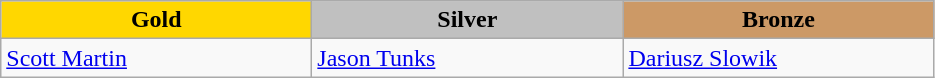<table class="wikitable" style="text-align:left">
<tr align="center">
<td width=200 bgcolor=gold><strong>Gold</strong></td>
<td width=200 bgcolor=silver><strong>Silver</strong></td>
<td width=200 bgcolor=CC9966><strong>Bronze</strong></td>
</tr>
<tr>
<td><a href='#'>Scott Martin</a><br><em></em></td>
<td><a href='#'>Jason Tunks</a><br><em></em></td>
<td><a href='#'>Dariusz Slowik</a><br><em></em></td>
</tr>
</table>
